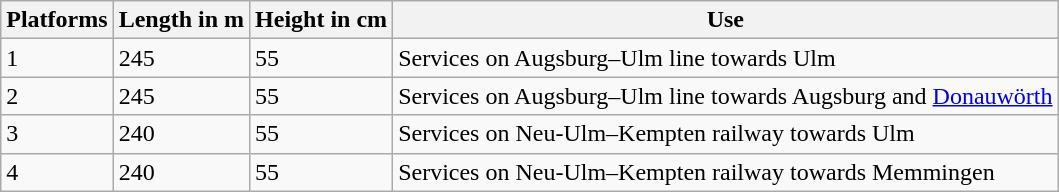<table class="wikitable">
<tr>
<th>Platforms</th>
<th>Length in m</th>
<th>Height in cm</th>
<th>Use</th>
</tr>
<tr>
<td>1</td>
<td>245</td>
<td>55</td>
<td>Services on Augsburg–Ulm line towards Ulm</td>
</tr>
<tr>
<td>2</td>
<td>245</td>
<td>55</td>
<td>Services on Augsburg–Ulm line towards Augsburg and <a href='#'>Donauwörth</a></td>
</tr>
<tr>
<td>3</td>
<td>240</td>
<td>55</td>
<td>Services on Neu-Ulm–Kempten railway towards Ulm</td>
</tr>
<tr>
<td>4</td>
<td>240</td>
<td>55</td>
<td>Services on Neu-Ulm–Kempten railway towards Memmingen</td>
</tr>
</table>
